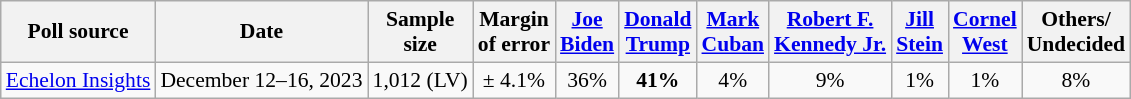<table class="wikitable sortable mw-datatable" style="text-align:center;font-size:90%;line-height:17px">
<tr>
<th>Poll source</th>
<th>Date</th>
<th>Sample<br>size</th>
<th>Margin<br>of error</th>
<th class="unsortable"><a href='#'>Joe<br>Biden</a><br><small></small></th>
<th class="unsortable"><a href='#'>Donald<br>Trump</a><br><small></small></th>
<th class="unsortable"><a href='#'>Mark<br>Cuban</a><br><small></small></th>
<th class="unsortable"><a href='#'>Robert F.<br>Kennedy Jr.</a><br><small></small></th>
<th class="unsortable"><a href='#'>Jill<br>Stein</a><br><small></small></th>
<th class="unsortable"><a href='#'>Cornel<br>West</a><br><small></small></th>
<th class="unsortable">Others/<br>Undecided</th>
</tr>
<tr>
<td><a href='#'>Echelon Insights</a></td>
<td data-sort-value="2022-08-22">December 12–16, 2023</td>
<td>1,012 (LV)</td>
<td>± 4.1%</td>
<td>36%</td>
<td><strong>41%</strong></td>
<td>4%</td>
<td>9%</td>
<td>1%</td>
<td>1%</td>
<td>8%</td>
</tr>
</table>
